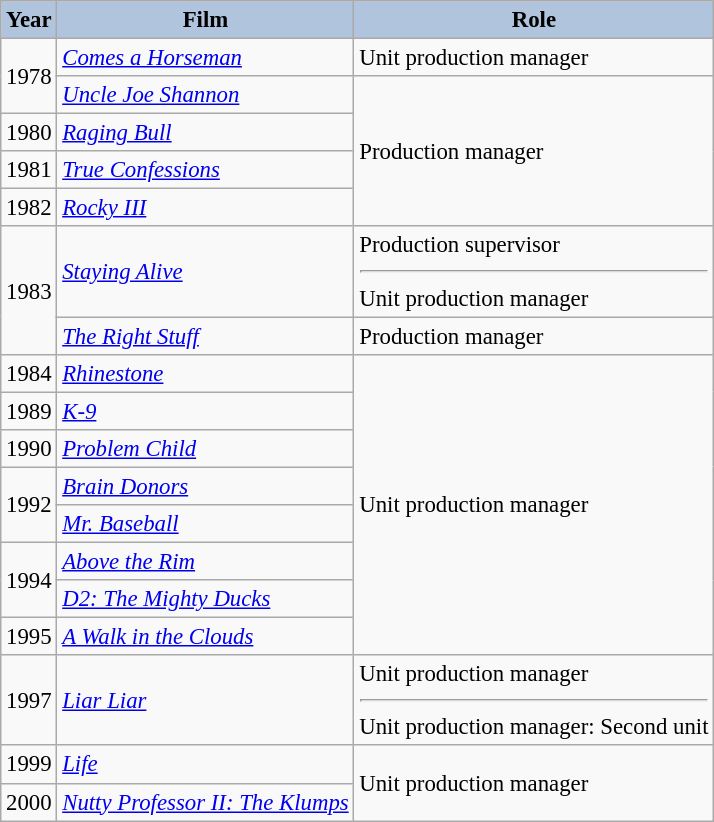<table class="wikitable" style="font-size:95%;">
<tr>
<th style="background:#B0C4DE;">Year</th>
<th style="background:#B0C4DE;">Film</th>
<th style="background:#B0C4DE;">Role</th>
</tr>
<tr>
<td rowspan=2>1978</td>
<td><em><a href='#'>Comes a Horseman</a></em></td>
<td>Unit production manager</td>
</tr>
<tr>
<td><em><a href='#'>Uncle Joe Shannon</a></em></td>
<td rowspan=4>Production manager</td>
</tr>
<tr>
<td>1980</td>
<td><em><a href='#'>Raging Bull</a></em></td>
</tr>
<tr>
<td>1981</td>
<td><em><a href='#'>True Confessions</a></em></td>
</tr>
<tr>
<td>1982</td>
<td><em><a href='#'>Rocky III</a></em></td>
</tr>
<tr>
<td rowspan=2>1983</td>
<td><em><a href='#'>Staying Alive</a></em></td>
<td>Production supervisor<hr>Unit production manager</td>
</tr>
<tr>
<td><em><a href='#'>The Right Stuff</a></em></td>
<td>Production manager</td>
</tr>
<tr>
<td>1984</td>
<td><em><a href='#'>Rhinestone</a></em></td>
<td rowspan=8>Unit production manager</td>
</tr>
<tr>
<td>1989</td>
<td><em><a href='#'>K-9</a></em></td>
</tr>
<tr>
<td>1990</td>
<td><em><a href='#'>Problem Child</a></em></td>
</tr>
<tr>
<td rowspan=2>1992</td>
<td><em><a href='#'>Brain Donors</a></em></td>
</tr>
<tr>
<td><em><a href='#'>Mr. Baseball</a></em></td>
</tr>
<tr>
<td rowspan=2>1994</td>
<td><em><a href='#'>Above the Rim</a></em></td>
</tr>
<tr>
<td><em><a href='#'>D2: The Mighty Ducks</a></em></td>
</tr>
<tr>
<td>1995</td>
<td><em><a href='#'>A Walk in the Clouds</a></em></td>
</tr>
<tr>
<td>1997</td>
<td><em><a href='#'>Liar Liar</a></em></td>
<td>Unit production manager<hr>Unit production manager: Second unit</td>
</tr>
<tr>
<td>1999</td>
<td><em><a href='#'>Life</a></em></td>
<td rowspan=2>Unit production manager</td>
</tr>
<tr>
<td>2000</td>
<td><em><a href='#'>Nutty Professor II: The Klumps</a></em></td>
</tr>
</table>
